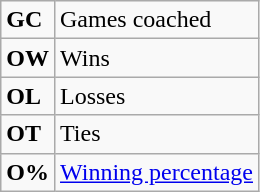<table class="wikitable">
<tr>
<td><strong>GC</strong></td>
<td>Games coached</td>
</tr>
<tr>
<td><strong>OW</strong></td>
<td>Wins</td>
</tr>
<tr>
<td><strong>OL</strong></td>
<td>Losses</td>
</tr>
<tr>
<td><strong>OT</strong></td>
<td>Ties</td>
</tr>
<tr>
<td align=center><strong>O%</strong></td>
<td><a href='#'>Winning percentage</a></td>
</tr>
</table>
